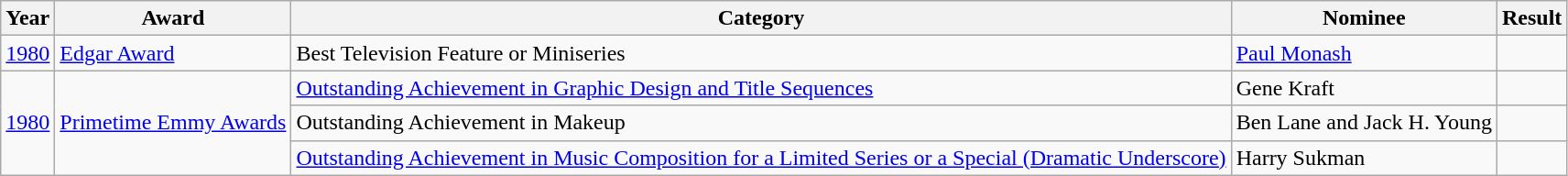<table class="wikitable">
<tr>
<th>Year</th>
<th>Award</th>
<th>Category</th>
<th>Nominee</th>
<th>Result</th>
</tr>
<tr>
<td rowspan="1"><a href='#'>1980</a></td>
<td rowspan="1"><a href='#'>Edgar Award</a></td>
<td>Best Television Feature or Miniseries</td>
<td><a href='#'>Paul Monash</a></td>
<td></td>
</tr>
<tr>
<td rowspan="3"><a href='#'>1980</a></td>
<td rowspan="3"><a href='#'>Primetime Emmy Awards</a></td>
<td><a href='#'>Outstanding Achievement in Graphic Design and Title Sequences</a></td>
<td>Gene Kraft</td>
<td></td>
</tr>
<tr>
<td>Outstanding Achievement in Makeup</td>
<td>Ben Lane and Jack H. Young</td>
<td></td>
</tr>
<tr>
<td><a href='#'>Outstanding Achievement in Music Composition for a Limited Series or a Special (Dramatic Underscore)</a></td>
<td>Harry Sukman</td>
<td></td>
</tr>
</table>
